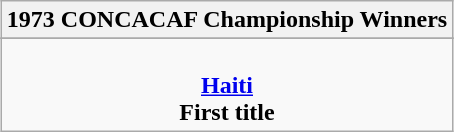<table class="wikitable" style="text-align: center; margin: 0 auto;">
<tr>
<th>1973 CONCACAF Championship Winners</th>
</tr>
<tr>
</tr>
<tr>
<td align=center><br><strong><a href='#'>Haiti</a></strong><br><strong>First title</strong></td>
</tr>
</table>
